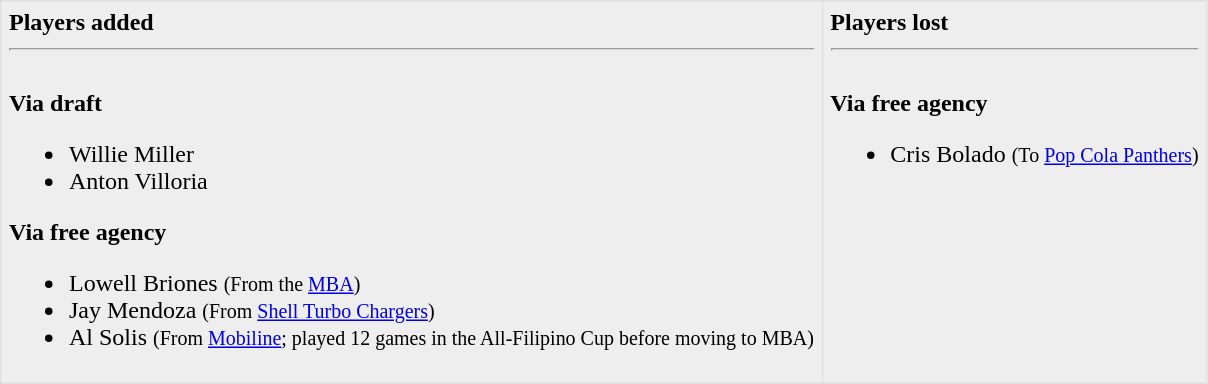<table border=1 style="border-collapse:collapse; background-color:#eeeeee" bordercolor="#DFDFDF" cellpadding="5">
<tr>
<td valign="top"><strong>Players added</strong> <hr><br><strong>Via draft</strong><ul><li>Willie Miller</li><li>Anton Villoria</li></ul><strong>Via free agency</strong><ul><li>Lowell Briones <small>(From the <a href='#'>MBA</a>)</small></li><li>Jay Mendoza <small>(From <a href='#'>Shell Turbo Chargers</a>)</small></li><li>Al Solis <small>(From <a href='#'>Mobiline</a>; played 12 games in the All-Filipino Cup before moving to MBA)</small></li></ul></td>
<td valign="top"><strong>Players lost</strong> <hr><br><strong>Via free agency</strong><ul><li>Cris Bolado <small>(To <a href='#'>Pop Cola Panthers</a>)</small></li></ul></td>
</tr>
</table>
